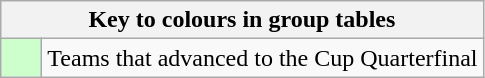<table class="wikitable" style="text-align: center;">
<tr>
<th colspan=2>Key to colours in group tables</th>
</tr>
<tr>
<td style="background:#cfc; width:20px;"></td>
<td align=left>Teams that advanced to the Cup Quarterfinal</td>
</tr>
</table>
